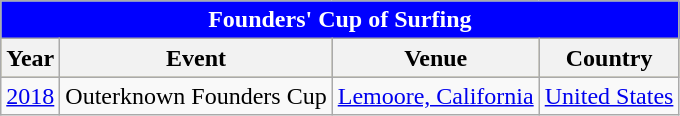<table class="wikitable">
<tr bgcolor=skyblue>
<td colspan=4; style="background: blue; color: white" align="center"><strong>Founders' Cup of Surfing</strong></td>
</tr>
<tr bgcolor=#bdb76b>
<th>Year</th>
<th>Event</th>
<th>Venue</th>
<th>Country</th>
</tr>
<tr>
<td><a href='#'>2018</a></td>
<td>Outerknown Founders Cup</td>
<td><a href='#'>Lemoore, California</a></td>
<td> <a href='#'>United States</a></td>
</tr>
</table>
